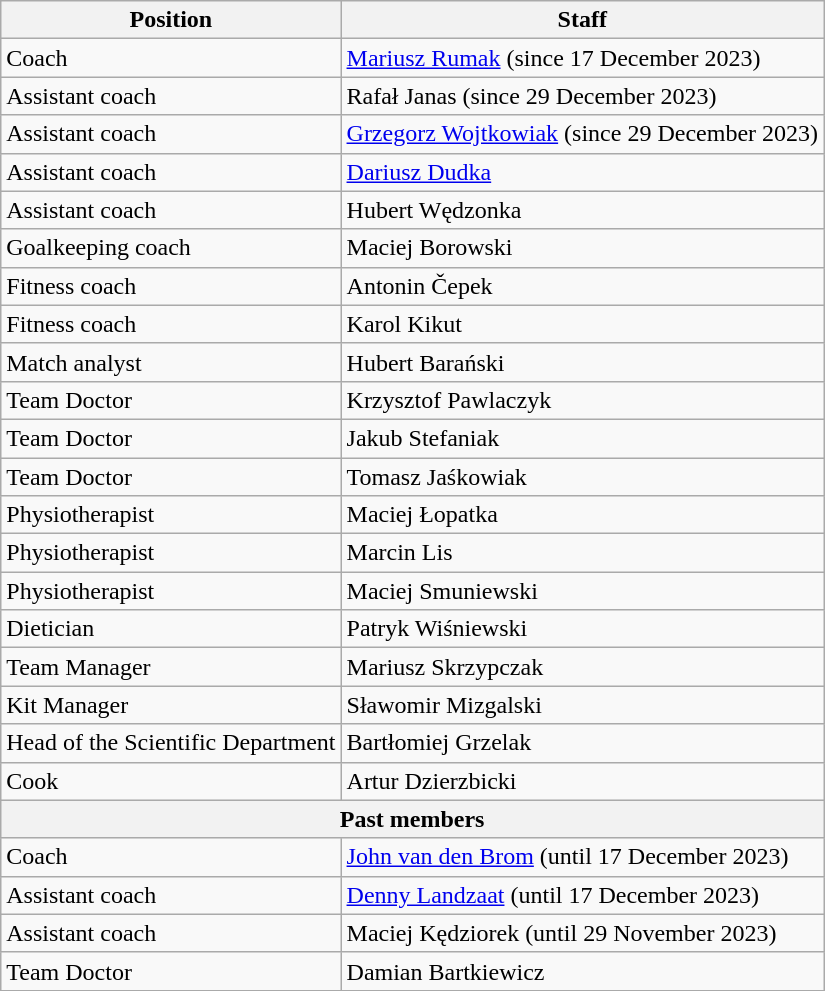<table class="wikitable">
<tr>
<th>Position</th>
<th>Staff</th>
</tr>
<tr>
<td>Coach</td>
<td> <a href='#'>Mariusz Rumak</a> (since 17 December 2023)</td>
</tr>
<tr>
<td>Assistant coach</td>
<td> Rafał Janas (since 29 December 2023)</td>
</tr>
<tr>
<td>Assistant coach</td>
<td> <a href='#'>Grzegorz Wojtkowiak</a> (since 29 December 2023)</td>
</tr>
<tr>
<td>Assistant coach</td>
<td> <a href='#'>Dariusz Dudka</a></td>
</tr>
<tr>
<td>Assistant coach</td>
<td> Hubert Wędzonka</td>
</tr>
<tr>
<td>Goalkeeping coach</td>
<td> Maciej Borowski</td>
</tr>
<tr>
<td>Fitness coach</td>
<td> Antonin Čepek</td>
</tr>
<tr>
<td>Fitness coach</td>
<td> Karol Kikut</td>
</tr>
<tr>
<td>Match analyst</td>
<td> Hubert Barański</td>
</tr>
<tr>
<td>Team Doctor</td>
<td> Krzysztof Pawlaczyk</td>
</tr>
<tr>
<td>Team Doctor</td>
<td> Jakub Stefaniak</td>
</tr>
<tr>
<td>Team Doctor</td>
<td> Tomasz Jaśkowiak</td>
</tr>
<tr>
<td>Physiotherapist</td>
<td> Maciej Łopatka</td>
</tr>
<tr>
<td>Physiotherapist</td>
<td> Marcin Lis</td>
</tr>
<tr>
<td>Physiotherapist</td>
<td> Maciej Smuniewski</td>
</tr>
<tr>
<td>Dietician</td>
<td> Patryk Wiśniewski</td>
</tr>
<tr>
<td>Team Manager</td>
<td> Mariusz Skrzypczak</td>
</tr>
<tr>
<td>Kit Manager</td>
<td> Sławomir Mizgalski</td>
</tr>
<tr>
<td>Head of the Scientific Department</td>
<td> Bartłomiej Grzelak</td>
</tr>
<tr>
<td>Cook</td>
<td> Artur Dzierzbicki</td>
</tr>
<tr>
<th colspan="2">Past members</th>
</tr>
<tr>
<td>Coach</td>
<td> <a href='#'>John van den Brom</a> (until 17 December 2023)</td>
</tr>
<tr>
<td>Assistant coach</td>
<td> <a href='#'>Denny Landzaat</a> (until 17 December 2023)</td>
</tr>
<tr>
<td>Assistant coach</td>
<td> Maciej Kędziorek (until 29 November 2023)</td>
</tr>
<tr>
<td>Team Doctor</td>
<td> Damian Bartkiewicz</td>
</tr>
<tr>
</tr>
</table>
